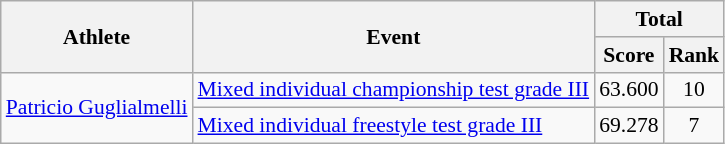<table class=wikitable style="font-size:90%">
<tr>
<th rowspan="2">Athlete</th>
<th rowspan="2">Event</th>
<th colspan="2">Total</th>
</tr>
<tr>
<th>Score</th>
<th>Rank</th>
</tr>
<tr>
<td rowspan="2"><a href='#'>Patricio Guglialmelli</a></td>
<td><a href='#'>Mixed individual championship test grade III</a></td>
<td align="center">63.600</td>
<td align="center">10</td>
</tr>
<tr>
<td><a href='#'>Mixed individual freestyle test grade III</a></td>
<td align="center">69.278</td>
<td align="center">7</td>
</tr>
</table>
